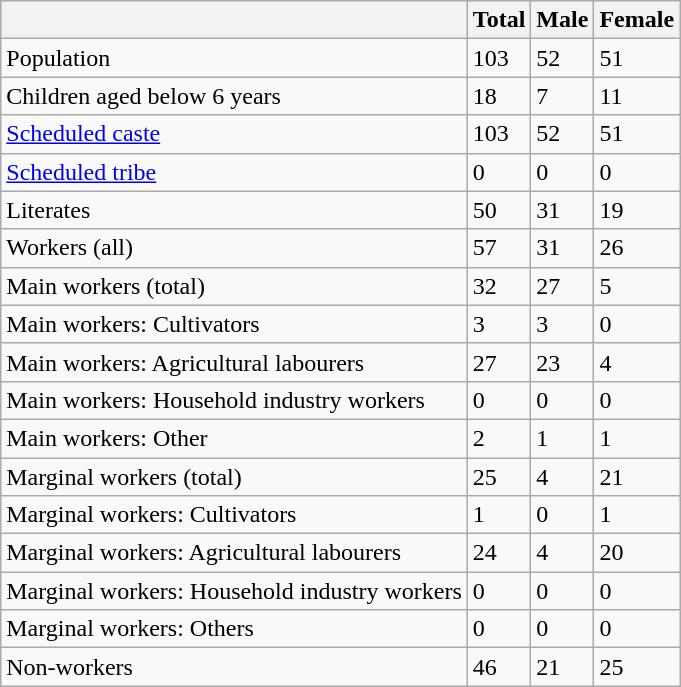<table class="wikitable sortable">
<tr>
<th></th>
<th>Total</th>
<th>Male</th>
<th>Female</th>
</tr>
<tr>
<td>Population</td>
<td>103</td>
<td>52</td>
<td>51</td>
</tr>
<tr>
<td>Children aged below 6 years</td>
<td>18</td>
<td>7</td>
<td>11</td>
</tr>
<tr>
<td><a href='#'>Scheduled caste</a></td>
<td>103</td>
<td>52</td>
<td>51</td>
</tr>
<tr>
<td><a href='#'>Scheduled tribe</a></td>
<td>0</td>
<td>0</td>
<td>0</td>
</tr>
<tr>
<td>Literates</td>
<td>50</td>
<td>31</td>
<td>19</td>
</tr>
<tr>
<td>Workers (all)</td>
<td>57</td>
<td>31</td>
<td>26</td>
</tr>
<tr>
<td>Main workers (total)</td>
<td>32</td>
<td>27</td>
<td>5</td>
</tr>
<tr>
<td>Main workers: Cultivators</td>
<td>3</td>
<td>3</td>
<td>0</td>
</tr>
<tr>
<td>Main workers: Agricultural labourers</td>
<td>27</td>
<td>23</td>
<td>4</td>
</tr>
<tr>
<td>Main workers: Household industry workers</td>
<td>0</td>
<td>0</td>
<td>0</td>
</tr>
<tr>
<td>Main workers: Other</td>
<td>2</td>
<td>1</td>
<td>1</td>
</tr>
<tr>
<td>Marginal workers (total)</td>
<td>25</td>
<td>4</td>
<td>21</td>
</tr>
<tr>
<td>Marginal workers: Cultivators</td>
<td>1</td>
<td>0</td>
<td>1</td>
</tr>
<tr>
<td>Marginal workers: Agricultural labourers</td>
<td>24</td>
<td>4</td>
<td>20</td>
</tr>
<tr>
<td>Marginal workers: Household industry workers</td>
<td>0</td>
<td>0</td>
<td>0</td>
</tr>
<tr>
<td>Marginal workers: Others</td>
<td>0</td>
<td>0</td>
<td>0</td>
</tr>
<tr>
<td>Non-workers</td>
<td>46</td>
<td>21</td>
<td>25</td>
</tr>
</table>
